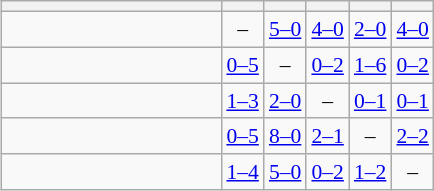<table style="font-size:90%;">
<tr>
<td valign=top><br></td>
<td valign=top><br><table class="wikitable" style="text-align:center;">
<tr>
<th style="width:140px;"></th>
<th></th>
<th></th>
<th></th>
<th></th>
<th></th>
</tr>
<tr>
<td align="right"></td>
<td>–</td>
<td><a href='#'>5–0</a></td>
<td><a href='#'>4–0</a></td>
<td><a href='#'>2–0</a></td>
<td><a href='#'>4–0</a></td>
</tr>
<tr>
<td align="right"></td>
<td><a href='#'>0–5</a></td>
<td>–</td>
<td><a href='#'>0–2</a></td>
<td><a href='#'>1–6</a></td>
<td><a href='#'>0–2</a></td>
</tr>
<tr>
<td align="right"></td>
<td><a href='#'>1–3</a></td>
<td><a href='#'>2–0</a></td>
<td>–</td>
<td><a href='#'>0–1</a></td>
<td><a href='#'>0–1</a></td>
</tr>
<tr>
<td align="right"></td>
<td><a href='#'>0–5</a></td>
<td><a href='#'>8–0</a></td>
<td><a href='#'>2–1</a></td>
<td>–</td>
<td><a href='#'>2–2</a></td>
</tr>
<tr>
<td align="right"></td>
<td><a href='#'>1–4</a></td>
<td><a href='#'>5–0</a></td>
<td><a href='#'>0–2</a></td>
<td><a href='#'>1–2</a></td>
<td>–</td>
</tr>
</table>
</td>
</tr>
</table>
